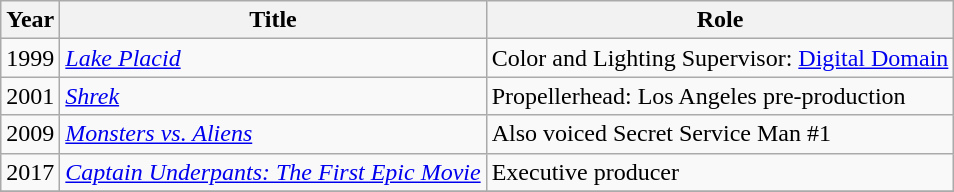<table class="wikitable">
<tr>
<th>Year</th>
<th>Title</th>
<th>Role</th>
</tr>
<tr>
<td>1999</td>
<td><em><a href='#'>Lake Placid</a></em></td>
<td>Color and Lighting Supervisor: <a href='#'>Digital Domain</a></td>
</tr>
<tr>
<td>2001</td>
<td><em><a href='#'>Shrek</a></em></td>
<td>Propellerhead: Los Angeles pre-production</td>
</tr>
<tr>
<td>2009</td>
<td><em><a href='#'>Monsters vs. Aliens</a></em></td>
<td>Also voiced Secret Service Man #1</td>
</tr>
<tr>
<td>2017</td>
<td><em><a href='#'>Captain Underpants: The First Epic Movie</a></em></td>
<td>Executive producer</td>
</tr>
<tr>
</tr>
</table>
